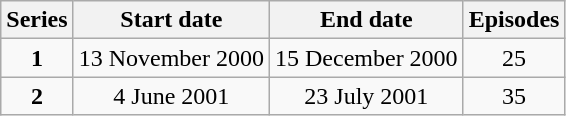<table class="wikitable" style="text-align:center;">
<tr>
<th>Series</th>
<th>Start date</th>
<th>End date</th>
<th>Episodes</th>
</tr>
<tr>
<td><strong>1</strong></td>
<td>13 November 2000</td>
<td>15 December 2000</td>
<td>25</td>
</tr>
<tr>
<td><strong>2</strong></td>
<td>4 June 2001</td>
<td>23 July 2001</td>
<td>35</td>
</tr>
</table>
